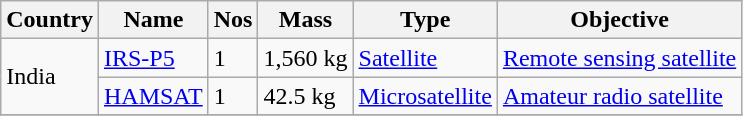<table class="wikitable sortable">
<tr>
<th>Country</th>
<th>Name</th>
<th>Nos</th>
<th>Mass</th>
<th>Type</th>
<th>Objective</th>
</tr>
<tr>
<td rowspan="2"> India</td>
<td><a href='#'>IRS-P5</a></td>
<td>1</td>
<td>1,560 kg</td>
<td><a href='#'>Satellite</a></td>
<td><a href='#'>Remote sensing satellite</a></td>
</tr>
<tr>
<td><a href='#'>HAMSAT</a></td>
<td>1</td>
<td>42.5 kg</td>
<td><a href='#'>Microsatellite</a></td>
<td><a href='#'>Amateur radio satellite</a></td>
</tr>
<tr>
</tr>
</table>
